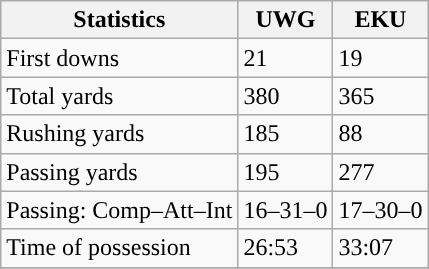<table class="wikitable" style="float: left;">
<tr>
<th>Statistics</th>
<th>UWG</th>
<th>EKU</th>
</tr>
<tr>
<td>First downs</td>
<td>21</td>
<td>19</td>
</tr>
<tr>
<td>Total yards</td>
<td>380</td>
<td>365</td>
</tr>
<tr>
<td>Rushing yards</td>
<td>185</td>
<td>88</td>
</tr>
<tr>
<td>Passing yards</td>
<td>195</td>
<td>277</td>
</tr>
<tr>
<td>Passing: Comp–Att–Int</td>
<td>16–31–0</td>
<td>17–30–0</td>
</tr>
<tr>
<td>Time of possession</td>
<td>26:53</td>
<td>33:07</td>
</tr>
<tr>
</tr>
</table>
